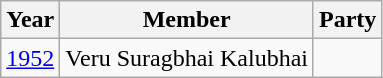<table class="wikitable sortable">
<tr>
<th>Year</th>
<th>Member</th>
<th colspan="2">Party</th>
</tr>
<tr>
<td><a href='#'>1952</a></td>
<td>Veru Suragbhai Kalubhai</td>
<td></td>
</tr>
</table>
